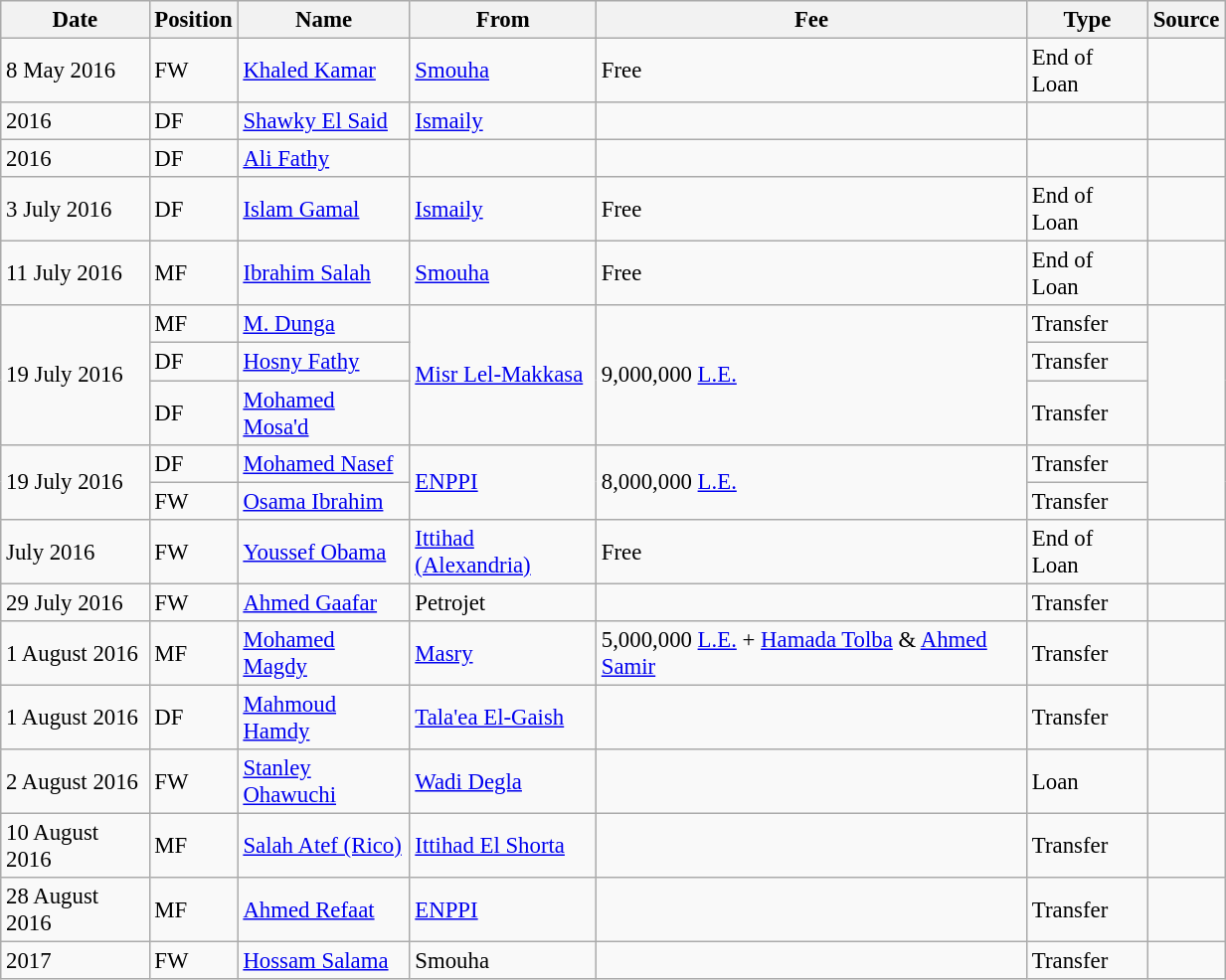<table width=65% class="wikitable" style="text-align:center; font-size:95%; text-align:left">
<tr>
<th><strong>Date</strong></th>
<th><strong>Position</strong></th>
<th><strong>Name</strong></th>
<th><strong>From</strong></th>
<th><strong>Fee</strong></th>
<th><strong>Type</strong></th>
<th><strong>Source</strong></th>
</tr>
<tr --->
<td>8 May 2016</td>
<td>FW</td>
<td> <a href='#'>Khaled Kamar</a></td>
<td> <a href='#'>Smouha</a></td>
<td>Free</td>
<td>End of Loan</td>
<td></td>
</tr>
<tr --->
<td>2016</td>
<td>DF</td>
<td> <a href='#'>Shawky El Said</a></td>
<td> <a href='#'>Ismaily</a></td>
<td></td>
<td></td>
<td></td>
</tr>
<tr --->
<td>2016</td>
<td>DF</td>
<td> <a href='#'>Ali Fathy</a></td>
<td></td>
<td></td>
<td></td>
<td></td>
</tr>
<tr --->
<td>3 July 2016</td>
<td>DF</td>
<td> <a href='#'>Islam Gamal</a></td>
<td> <a href='#'>Ismaily</a></td>
<td>Free</td>
<td>End of Loan</td>
<td></td>
</tr>
<tr --->
<td>11 July 2016</td>
<td>MF</td>
<td> <a href='#'>Ibrahim Salah</a></td>
<td> <a href='#'>Smouha</a></td>
<td>Free</td>
<td>End of Loan</td>
<td></td>
</tr>
<tr --->
<td rowspan=3>19 July 2016</td>
<td>MF</td>
<td> <a href='#'>M. Dunga</a></td>
<td rowspan=3> <a href='#'>Misr Lel-Makkasa</a></td>
<td rowspan=3>9,000,000 <a href='#'>L.E.</a></td>
<td>Transfer</td>
<td rowspan=3></td>
</tr>
<tr --->
<td>DF</td>
<td> <a href='#'>Hosny Fathy</a></td>
<td>Transfer</td>
</tr>
<tr --->
<td>DF</td>
<td> <a href='#'>Mohamed Mosa'd</a></td>
<td>Transfer</td>
</tr>
<tr --->
<td rowspan=2>19 July 2016</td>
<td>DF</td>
<td> <a href='#'>Mohamed Nasef</a></td>
<td rowspan=2> <a href='#'>ENPPI</a></td>
<td rowspan=2>8,000,000 <a href='#'>L.E.</a></td>
<td>Transfer</td>
<td rowspan=2></td>
</tr>
<tr --->
<td>FW</td>
<td> <a href='#'>Osama Ibrahim</a></td>
<td>Transfer</td>
</tr>
<tr --->
<td>July 2016</td>
<td>FW</td>
<td> <a href='#'>Youssef Obama</a></td>
<td> <a href='#'>Ittihad (Alexandria)</a></td>
<td>Free</td>
<td>End of Loan</td>
<td></td>
</tr>
<tr --->
<td>29 July 2016</td>
<td>FW</td>
<td> <a href='#'>Ahmed Gaafar</a></td>
<td> Petrojet</td>
<td></td>
<td>Transfer</td>
<td></td>
</tr>
<tr --->
<td>1 August 2016</td>
<td>MF</td>
<td> <a href='#'>Mohamed Magdy</a></td>
<td> <a href='#'>Masry</a></td>
<td>5,000,000 <a href='#'>L.E.</a> + <a href='#'>Hamada Tolba</a> & <a href='#'>Ahmed Samir</a></td>
<td>Transfer</td>
<td></td>
</tr>
<tr --->
<td>1 August 2016</td>
<td>DF</td>
<td> <a href='#'>Mahmoud Hamdy</a></td>
<td> <a href='#'>Tala'ea El-Gaish</a></td>
<td></td>
<td>Transfer</td>
<td></td>
</tr>
<tr --->
<td>2 August 2016</td>
<td>FW</td>
<td> <a href='#'>Stanley Ohawuchi</a></td>
<td> <a href='#'>Wadi Degla</a></td>
<td></td>
<td>Loan</td>
<td></td>
</tr>
<tr --->
<td>10 August 2016</td>
<td>MF</td>
<td> <a href='#'>Salah Atef (Rico)</a></td>
<td> <a href='#'>Ittihad El Shorta</a></td>
<td></td>
<td>Transfer</td>
<td></td>
</tr>
<tr --->
<td>28 August 2016</td>
<td>MF</td>
<td> <a href='#'>Ahmed Refaat</a></td>
<td> <a href='#'>ENPPI</a></td>
<td></td>
<td>Transfer</td>
<td></td>
</tr>
<tr --->
<td>2017</td>
<td>FW</td>
<td> <a href='#'>Hossam Salama</a></td>
<td> Smouha</td>
<td></td>
<td>Transfer</td>
<td></td>
</tr>
</table>
